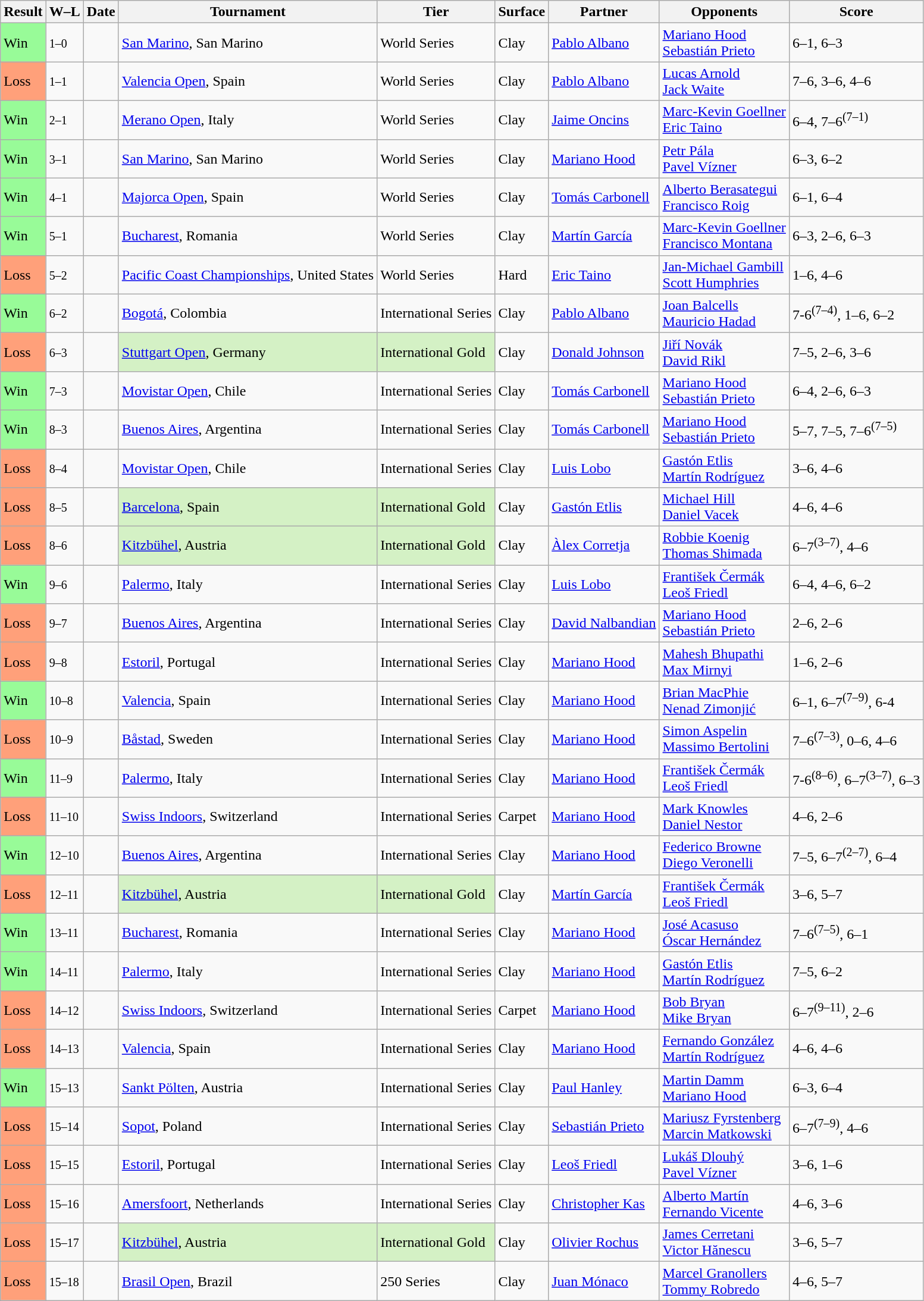<table class="sortable wikitable">
<tr>
<th>Result</th>
<th class="unsortable">W–L</th>
<th>Date</th>
<th>Tournament</th>
<th>Tier</th>
<th>Surface</th>
<th>Partner</th>
<th>Opponents</th>
<th class="unsortable">Score</th>
</tr>
<tr>
<td bgcolor=98FB98>Win</td>
<td><small>1–0</small></td>
<td><a href='#'></a></td>
<td><a href='#'>San Marino</a>, San Marino</td>
<td>World Series</td>
<td>Clay</td>
<td> <a href='#'>Pablo Albano</a></td>
<td> <a href='#'>Mariano Hood</a> <br>  <a href='#'>Sebastián Prieto</a></td>
<td>6–1, 6–3</td>
</tr>
<tr>
<td bgcolor=FFA07A>Loss</td>
<td><small>1–1</small></td>
<td><a href='#'></a></td>
<td><a href='#'>Valencia Open</a>, Spain</td>
<td>World Series</td>
<td>Clay</td>
<td> <a href='#'>Pablo Albano</a></td>
<td> <a href='#'>Lucas Arnold</a> <br>  <a href='#'>Jack Waite</a></td>
<td>7–6, 3–6, 4–6</td>
</tr>
<tr>
<td bgcolor=98FB98>Win</td>
<td><small>2–1</small></td>
<td><a href='#'></a></td>
<td><a href='#'>Merano Open</a>, Italy</td>
<td>World Series</td>
<td>Clay</td>
<td> <a href='#'>Jaime Oncins</a></td>
<td> <a href='#'>Marc-Kevin Goellner</a> <br>  <a href='#'>Eric Taino</a></td>
<td>6–4, 7–6<sup>(7–1)</sup></td>
</tr>
<tr>
<td bgcolor=98FB98>Win</td>
<td><small>3–1</small></td>
<td><a href='#'></a></td>
<td><a href='#'>San Marino</a>, San Marino</td>
<td>World Series</td>
<td>Clay</td>
<td> <a href='#'>Mariano Hood</a></td>
<td> <a href='#'>Petr Pála</a> <br>  <a href='#'>Pavel Vízner</a></td>
<td>6–3, 6–2</td>
</tr>
<tr>
<td bgcolor=98FB98>Win</td>
<td><small>4–1</small></td>
<td><a href='#'></a></td>
<td><a href='#'>Majorca Open</a>, Spain</td>
<td>World Series</td>
<td>Clay</td>
<td> <a href='#'>Tomás Carbonell</a></td>
<td> <a href='#'>Alberto Berasategui</a> <br>  <a href='#'>Francisco Roig</a></td>
<td>6–1, 6–4</td>
</tr>
<tr>
<td bgcolor=98FB98>Win</td>
<td><small>5–1</small></td>
<td><a href='#'></a></td>
<td><a href='#'>Bucharest</a>, Romania</td>
<td>World Series</td>
<td>Clay</td>
<td> <a href='#'>Martín García</a></td>
<td> <a href='#'>Marc-Kevin Goellner</a> <br>  <a href='#'>Francisco Montana</a></td>
<td>6–3, 2–6, 6–3</td>
</tr>
<tr>
<td bgcolor=FFA07A>Loss</td>
<td><small>5–2</small></td>
<td><a href='#'></a></td>
<td><a href='#'>Pacific Coast Championships</a>, United States</td>
<td>World Series</td>
<td>Hard</td>
<td> <a href='#'>Eric Taino</a></td>
<td> <a href='#'>Jan-Michael Gambill</a> <br>  <a href='#'>Scott Humphries</a></td>
<td>1–6, 4–6</td>
</tr>
<tr>
<td bgcolor=98FB98>Win</td>
<td><small>6–2</small></td>
<td><a href='#'></a></td>
<td><a href='#'>Bogotá</a>, Colombia</td>
<td>International Series</td>
<td>Clay</td>
<td> <a href='#'>Pablo Albano</a></td>
<td> <a href='#'>Joan Balcells</a> <br>  <a href='#'>Mauricio Hadad</a></td>
<td>7-6<sup>(7–4)</sup>, 1–6, 6–2</td>
</tr>
<tr>
<td bgcolor=FFA07A>Loss</td>
<td><small>6–3</small></td>
<td><a href='#'></a></td>
<td style="background:#d4f1c5;"><a href='#'>Stuttgart Open</a>, Germany</td>
<td style="background:#d4f1c5;">International Gold</td>
<td>Clay</td>
<td> <a href='#'>Donald Johnson</a></td>
<td> <a href='#'>Jiří Novák</a> <br>  <a href='#'>David Rikl</a></td>
<td>7–5, 2–6, 3–6</td>
</tr>
<tr>
<td bgcolor=98FB98>Win</td>
<td><small>7–3</small></td>
<td><a href='#'></a></td>
<td><a href='#'>Movistar Open</a>, Chile</td>
<td>International Series</td>
<td>Clay</td>
<td> <a href='#'>Tomás Carbonell</a></td>
<td> <a href='#'>Mariano Hood</a> <br>  <a href='#'>Sebastián Prieto</a></td>
<td>6–4, 2–6, 6–3</td>
</tr>
<tr>
<td bgcolor=98FB98>Win</td>
<td><small>8–3</small></td>
<td><a href='#'></a></td>
<td><a href='#'>Buenos Aires</a>, Argentina</td>
<td>International Series</td>
<td>Clay</td>
<td> <a href='#'>Tomás Carbonell</a></td>
<td> <a href='#'>Mariano Hood</a> <br>  <a href='#'>Sebastián Prieto</a></td>
<td>5–7, 7–5, 7–6<sup>(7–5)</sup></td>
</tr>
<tr>
<td bgcolor=FFA07A>Loss</td>
<td><small>8–4</small></td>
<td><a href='#'></a></td>
<td><a href='#'>Movistar Open</a>, Chile</td>
<td>International Series</td>
<td>Clay</td>
<td> <a href='#'>Luis Lobo</a></td>
<td> <a href='#'>Gastón Etlis</a> <br>  <a href='#'>Martín Rodríguez</a></td>
<td>3–6, 4–6</td>
</tr>
<tr>
<td bgcolor=FFA07A>Loss</td>
<td><small>8–5</small></td>
<td><a href='#'></a></td>
<td style="background:#d4f1c5;"><a href='#'>Barcelona</a>, Spain</td>
<td style="background:#d4f1c5;">International Gold</td>
<td>Clay</td>
<td> <a href='#'>Gastón Etlis</a></td>
<td> <a href='#'>Michael Hill</a> <br>  <a href='#'>Daniel Vacek</a></td>
<td>4–6, 4–6</td>
</tr>
<tr>
<td bgcolor=FFA07A>Loss</td>
<td><small>8–6</small></td>
<td><a href='#'></a></td>
<td style="background:#d4f1c5;"><a href='#'>Kitzbühel</a>, Austria</td>
<td style="background:#d4f1c5;">International Gold</td>
<td>Clay</td>
<td> <a href='#'>Àlex Corretja</a></td>
<td> <a href='#'>Robbie Koenig</a> <br>  <a href='#'>Thomas Shimada</a></td>
<td>6–7<sup>(3–7)</sup>, 4–6</td>
</tr>
<tr>
<td bgcolor=98FB98>Win</td>
<td><small>9–6</small></td>
<td><a href='#'></a></td>
<td><a href='#'>Palermo</a>, Italy</td>
<td>International Series</td>
<td>Clay</td>
<td> <a href='#'>Luis Lobo</a></td>
<td> <a href='#'>František Čermák</a> <br>  <a href='#'>Leoš Friedl</a></td>
<td>6–4, 4–6, 6–2</td>
</tr>
<tr>
<td bgcolor=FFA07A>Loss</td>
<td><small>9–7</small></td>
<td><a href='#'></a></td>
<td><a href='#'>Buenos Aires</a>, Argentina</td>
<td>International Series</td>
<td>Clay</td>
<td> <a href='#'>David Nalbandian</a></td>
<td> <a href='#'>Mariano Hood</a> <br>  <a href='#'>Sebastián Prieto</a></td>
<td>2–6, 2–6</td>
</tr>
<tr>
<td bgcolor=FFA07A>Loss</td>
<td><small>9–8</small></td>
<td><a href='#'></a></td>
<td><a href='#'>Estoril</a>, Portugal</td>
<td>International Series</td>
<td>Clay</td>
<td> <a href='#'>Mariano Hood</a></td>
<td> <a href='#'>Mahesh Bhupathi</a> <br>  <a href='#'>Max Mirnyi</a></td>
<td>1–6, 2–6</td>
</tr>
<tr>
<td bgcolor=98FB98>Win</td>
<td><small>10–8</small></td>
<td><a href='#'></a></td>
<td><a href='#'>Valencia</a>, Spain</td>
<td>International Series</td>
<td>Clay</td>
<td> <a href='#'>Mariano Hood</a></td>
<td> <a href='#'>Brian MacPhie</a> <br>  <a href='#'>Nenad Zimonjić</a></td>
<td>6–1, 6–7<sup>(7–9)</sup>, 6-4</td>
</tr>
<tr>
<td bgcolor=FFA07A>Loss</td>
<td><small>10–9</small></td>
<td><a href='#'></a></td>
<td><a href='#'>Båstad</a>, Sweden</td>
<td>International Series</td>
<td>Clay</td>
<td> <a href='#'>Mariano Hood</a></td>
<td> <a href='#'>Simon Aspelin</a> <br>  <a href='#'>Massimo Bertolini</a></td>
<td>7–6<sup>(7–3)</sup>, 0–6, 4–6</td>
</tr>
<tr>
<td bgcolor=98FB98>Win</td>
<td><small>11–9</small></td>
<td><a href='#'></a></td>
<td><a href='#'>Palermo</a>, Italy</td>
<td>International Series</td>
<td>Clay</td>
<td> <a href='#'>Mariano Hood</a></td>
<td> <a href='#'>František Čermák</a> <br>  <a href='#'>Leoš Friedl</a></td>
<td>7-6<sup>(8–6)</sup>, 6–7<sup>(3–7)</sup>, 6–3</td>
</tr>
<tr>
<td bgcolor=FFA07A>Loss</td>
<td><small>11–10</small></td>
<td><a href='#'></a></td>
<td><a href='#'>Swiss Indoors</a>, Switzerland</td>
<td>International Series</td>
<td>Carpet</td>
<td> <a href='#'>Mariano Hood</a></td>
<td> <a href='#'>Mark Knowles</a> <br>  <a href='#'>Daniel Nestor</a></td>
<td>4–6, 2–6</td>
</tr>
<tr>
<td bgcolor=98FB98>Win</td>
<td><small>12–10</small></td>
<td><a href='#'></a></td>
<td><a href='#'>Buenos Aires</a>, Argentina</td>
<td>International Series</td>
<td>Clay</td>
<td> <a href='#'>Mariano Hood</a></td>
<td> <a href='#'>Federico Browne</a> <br>  <a href='#'>Diego Veronelli</a></td>
<td>7–5, 6–7<sup>(2–7)</sup>, 6–4</td>
</tr>
<tr>
<td bgcolor=FFA07A>Loss</td>
<td><small>12–11</small></td>
<td><a href='#'></a></td>
<td style="background:#d4f1c5;"><a href='#'>Kitzbühel</a>, Austria</td>
<td style="background:#d4f1c5;">International Gold</td>
<td>Clay</td>
<td> <a href='#'>Martín García</a></td>
<td> <a href='#'>František Čermák</a> <br>  <a href='#'>Leoš Friedl</a></td>
<td>3–6, 5–7</td>
</tr>
<tr>
<td bgcolor=98FB98>Win</td>
<td><small>13–11</small></td>
<td><a href='#'></a></td>
<td><a href='#'>Bucharest</a>, Romania</td>
<td>International Series</td>
<td>Clay</td>
<td> <a href='#'>Mariano Hood</a></td>
<td> <a href='#'>José Acasuso</a> <br>  <a href='#'>Óscar Hernández</a></td>
<td>7–6<sup>(7–5)</sup>, 6–1</td>
</tr>
<tr>
<td bgcolor=98FB98>Win</td>
<td><small>14–11</small></td>
<td><a href='#'></a></td>
<td><a href='#'>Palermo</a>, Italy</td>
<td>International Series</td>
<td>Clay</td>
<td> <a href='#'>Mariano Hood</a></td>
<td> <a href='#'>Gastón Etlis</a> <br>  <a href='#'>Martín Rodríguez</a></td>
<td>7–5, 6–2</td>
</tr>
<tr>
<td bgcolor=FFA07A>Loss</td>
<td><small>14–12</small></td>
<td><a href='#'></a></td>
<td><a href='#'>Swiss Indoors</a>, Switzerland</td>
<td>International Series</td>
<td>Carpet</td>
<td> <a href='#'>Mariano Hood</a></td>
<td> <a href='#'>Bob Bryan</a> <br>  <a href='#'>Mike Bryan</a></td>
<td>6–7<sup>(9–11)</sup>, 2–6</td>
</tr>
<tr>
<td bgcolor=FFA07A>Loss</td>
<td><small>14–13</small></td>
<td><a href='#'></a></td>
<td><a href='#'>Valencia</a>, Spain</td>
<td>International Series</td>
<td>Clay</td>
<td> <a href='#'>Mariano Hood</a></td>
<td> <a href='#'>Fernando González</a> <br>  <a href='#'>Martín Rodríguez</a></td>
<td>4–6, 4–6</td>
</tr>
<tr>
<td bgcolor=98FB98>Win</td>
<td><small>15–13</small></td>
<td><a href='#'></a></td>
<td><a href='#'>Sankt Pölten</a>, Austria</td>
<td>International Series</td>
<td>Clay</td>
<td> <a href='#'>Paul Hanley</a></td>
<td> <a href='#'>Martin Damm</a> <br>  <a href='#'>Mariano Hood</a></td>
<td>6–3, 6–4</td>
</tr>
<tr>
<td bgcolor=FFA07A>Loss</td>
<td><small>15–14</small></td>
<td><a href='#'></a></td>
<td><a href='#'>Sopot</a>, Poland</td>
<td>International Series</td>
<td>Clay</td>
<td> <a href='#'>Sebastián Prieto</a></td>
<td> <a href='#'>Mariusz Fyrstenberg</a> <br>  <a href='#'>Marcin Matkowski</a></td>
<td>6–7<sup>(7–9)</sup>, 4–6</td>
</tr>
<tr>
<td bgcolor=FFA07A>Loss</td>
<td><small>15–15</small></td>
<td><a href='#'></a></td>
<td><a href='#'>Estoril</a>, Portugal</td>
<td>International Series</td>
<td>Clay</td>
<td> <a href='#'>Leoš Friedl</a></td>
<td> <a href='#'>Lukáš Dlouhý</a> <br>  <a href='#'>Pavel Vízner</a></td>
<td>3–6, 1–6</td>
</tr>
<tr>
<td bgcolor=FFA07A>Loss</td>
<td><small>15–16</small></td>
<td><a href='#'></a></td>
<td><a href='#'>Amersfoort</a>, Netherlands</td>
<td>International Series</td>
<td>Clay</td>
<td> <a href='#'>Christopher Kas</a></td>
<td> <a href='#'>Alberto Martín</a> <br>  <a href='#'>Fernando Vicente</a></td>
<td>4–6, 3–6</td>
</tr>
<tr>
<td bgcolor=FFA07A>Loss</td>
<td><small>15–17</small></td>
<td><a href='#'></a></td>
<td style="background:#d4f1c5;"><a href='#'>Kitzbühel</a>, Austria</td>
<td style="background:#d4f1c5;">International Gold</td>
<td>Clay</td>
<td> <a href='#'>Olivier Rochus</a></td>
<td> <a href='#'>James Cerretani</a> <br>  <a href='#'>Victor Hănescu</a></td>
<td>3–6, 5–7</td>
</tr>
<tr>
<td bgcolor=FFA07A>Loss</td>
<td><small>15–18</small></td>
<td><a href='#'></a></td>
<td><a href='#'>Brasil Open</a>, Brazil</td>
<td>250 Series</td>
<td>Clay</td>
<td> <a href='#'>Juan Mónaco</a></td>
<td> <a href='#'>Marcel Granollers</a> <br>  <a href='#'>Tommy Robredo</a></td>
<td>4–6, 5–7</td>
</tr>
</table>
